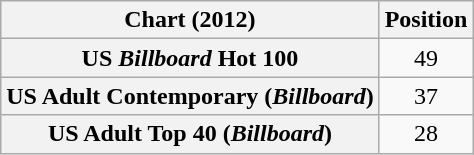<table class="wikitable plainrowheaders sortable" style="text-align:center">
<tr>
<th scope="col">Chart (2012)</th>
<th scope="col">Position</th>
</tr>
<tr>
<th scope="row">US <em>Billboard</em> Hot 100</th>
<td style="text-align:center;">49</td>
</tr>
<tr>
<th scope="row">US Adult Contemporary (<em>Billboard</em>)</th>
<td style="text-align:center;">37</td>
</tr>
<tr>
<th scope="row">US Adult Top 40 (<em>Billboard</em>)</th>
<td style="text-align:center;">28</td>
</tr>
</table>
